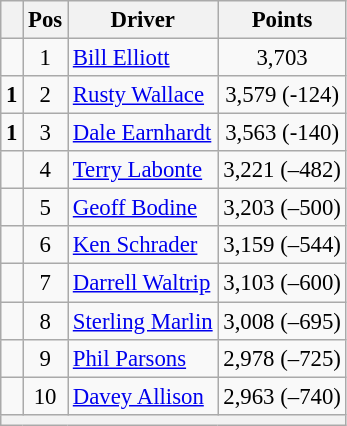<table class="wikitable" style="font-size: 95%;">
<tr>
<th></th>
<th>Pos</th>
<th>Driver</th>
<th>Points</th>
</tr>
<tr>
<td align="left"></td>
<td style="text-align:center;">1</td>
<td><a href='#'>Bill Elliott</a></td>
<td style="text-align:center;">3,703</td>
</tr>
<tr>
<td align="left">  <strong>1</strong></td>
<td style="text-align:center;">2</td>
<td><a href='#'>Rusty Wallace</a></td>
<td style="text-align:center;">3,579 (-124)</td>
</tr>
<tr>
<td align="left">  <strong>1</strong></td>
<td style="text-align:center;">3</td>
<td><a href='#'>Dale Earnhardt</a></td>
<td style="text-align:center;">3,563 (-140)</td>
</tr>
<tr>
<td align="left"></td>
<td style="text-align:center;">4</td>
<td><a href='#'>Terry Labonte</a></td>
<td style="text-align:center;">3,221 (–482)</td>
</tr>
<tr>
<td align="left"></td>
<td style="text-align:center;">5</td>
<td><a href='#'>Geoff Bodine</a></td>
<td style="text-align:center;">3,203 (–500)</td>
</tr>
<tr>
<td align="left"></td>
<td style="text-align:center;">6</td>
<td><a href='#'>Ken Schrader</a></td>
<td style="text-align:center;">3,159 (–544)</td>
</tr>
<tr>
<td align="left"></td>
<td style="text-align:center;">7</td>
<td><a href='#'>Darrell Waltrip</a></td>
<td style="text-align:center;">3,103 (–600)</td>
</tr>
<tr>
<td align="left"></td>
<td style="text-align:center;">8</td>
<td><a href='#'>Sterling Marlin</a></td>
<td style="text-align:center;">3,008 (–695)</td>
</tr>
<tr>
<td align="left"></td>
<td style="text-align:center;">9</td>
<td><a href='#'>Phil Parsons</a></td>
<td style="text-align:center;">2,978 (–725)</td>
</tr>
<tr>
<td align="left"></td>
<td style="text-align:center;">10</td>
<td><a href='#'>Davey Allison</a></td>
<td style="text-align:center;">2,963 (–740)</td>
</tr>
<tr class="sortbottom">
<th colspan="9"></th>
</tr>
</table>
